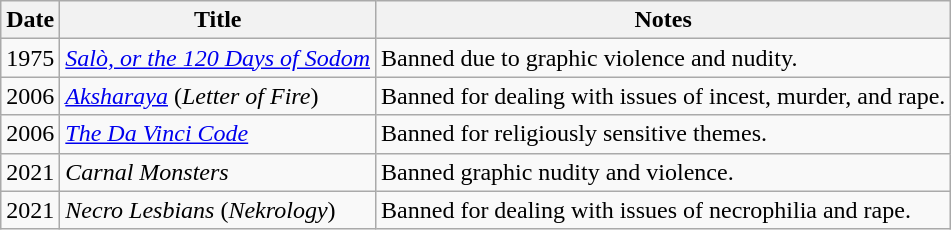<table class="wikitable sortable">
<tr>
<th>Date</th>
<th>Title</th>
<th>Notes</th>
</tr>
<tr>
<td>1975</td>
<td><em><a href='#'>Salò, or the 120 Days of Sodom</a></em></td>
<td>Banned due to graphic violence and nudity.</td>
</tr>
<tr>
<td>2006</td>
<td><em><a href='#'>Aksharaya</a></em> (<em>Letter of Fire</em>)</td>
<td>Banned for dealing with issues of incest, murder, and rape.</td>
</tr>
<tr>
<td>2006</td>
<td><em><a href='#'>The Da Vinci Code</a></em></td>
<td>Banned for religiously sensitive themes.</td>
</tr>
<tr>
<td>2021</td>
<td><em>Carnal Monsters</em></td>
<td>Banned graphic nudity and violence.</td>
</tr>
<tr>
<td>2021</td>
<td><em>Necro Lesbians</em> (<em>Nekrology</em>)</td>
<td>Banned for dealing with issues of necrophilia and rape.</td>
</tr>
</table>
